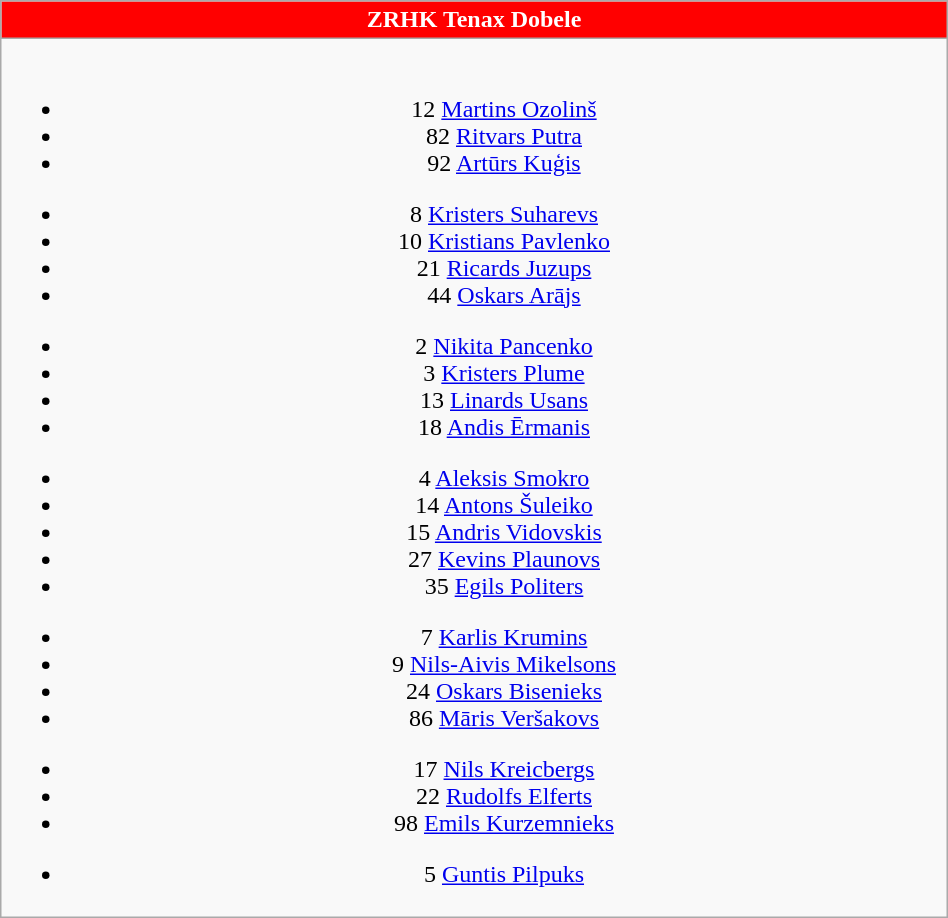<table class="wikitable" style="font-size:100%; text-align:center;" width=50%>
<tr>
<th colspan=5 style="background-color:#FF0000;color:#FFFFFF;text-align:center;">ZRHK Tenax Dobele</th>
</tr>
<tr>
<td><br>
<ul><li>12  <a href='#'>Martins Ozolinš</a></li><li>82  <a href='#'>Ritvars Putra</a></li><li>92  <a href='#'>Artūrs Kuģis</a></li></ul><ul><li>8  <a href='#'>Kristers Suharevs</a></li><li>10  <a href='#'>Kristians Pavlenko</a></li><li>21  <a href='#'>Ricards Juzups</a></li><li>44  <a href='#'>Oskars Arājs</a></li></ul><ul><li>2  <a href='#'>Nikita Pancenko</a></li><li>3  <a href='#'>Kristers Plume</a></li><li>13  <a href='#'>Linards Usans</a></li><li>18  <a href='#'>Andis Ērmanis</a></li></ul><ul><li>4  <a href='#'>Aleksis Smokro</a></li><li>14  <a href='#'>Antons Šuleiko</a></li><li>15  <a href='#'>Andris Vidovskis</a></li><li>27  <a href='#'>Kevins Plaunovs</a></li><li>35  <a href='#'>Egils Politers</a></li></ul><ul><li>7  <a href='#'>Karlis Krumins</a></li><li>9  <a href='#'>Nils-Aivis Mikelsons</a></li><li>24  <a href='#'>Oskars Bisenieks</a></li><li>86  <a href='#'>Māris Veršakovs</a></li></ul><ul><li>17  <a href='#'>Nils Kreicbergs</a></li><li>22  <a href='#'>Rudolfs Elferts</a></li><li>98  <a href='#'>Emils Kurzemnieks</a></li></ul><ul><li>5  <a href='#'>Guntis Pilpuks</a></li></ul></td>
</tr>
</table>
